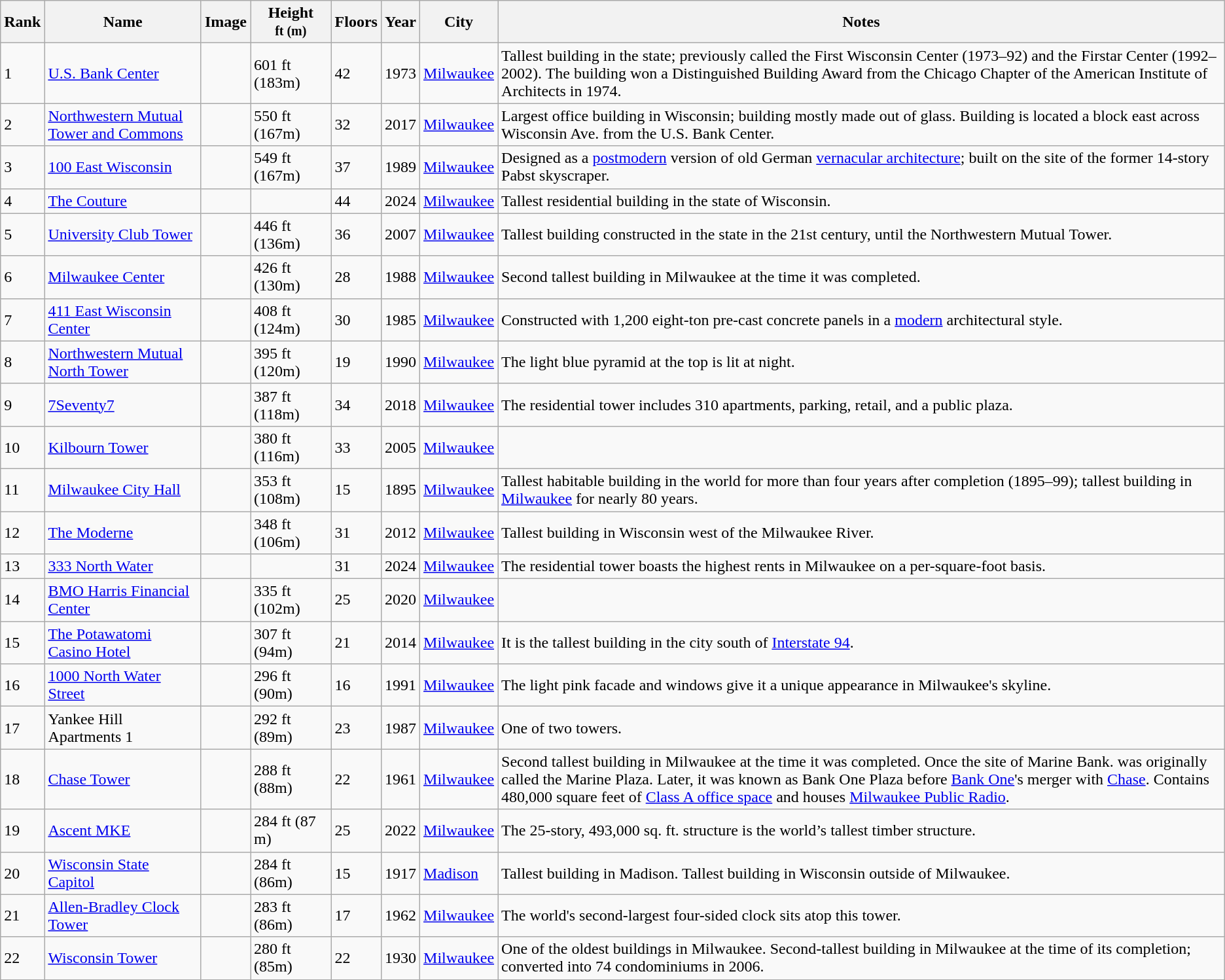<table class="wikitable sortable">
<tr>
<th>Rank</th>
<th>Name</th>
<th>Image</th>
<th width="75">Height<br><small>ft (m)</small></th>
<th>Floors</th>
<th>Year</th>
<th>City</th>
<th class="unsortable">Notes</th>
</tr>
<tr>
<td>1</td>
<td><a href='#'>U.S. Bank Center</a></td>
<td></td>
<td>601 ft (183m)</td>
<td>42</td>
<td>1973</td>
<td><a href='#'>Milwaukee</a></td>
<td>Tallest building in the state; previously called the First Wisconsin Center (1973–92) and the Firstar Center (1992–2002). The building won a Distinguished Building Award from the Chicago Chapter of the American Institute of Architects in 1974.</td>
</tr>
<tr>
<td>2</td>
<td><a href='#'>Northwestern Mutual Tower and Commons</a></td>
<td></td>
<td>550 ft (167m)</td>
<td>32</td>
<td>2017</td>
<td><a href='#'>Milwaukee</a></td>
<td>Largest office building in Wisconsin; building mostly made out of glass. Building is located a block east across Wisconsin Ave. from the U.S. Bank Center.</td>
</tr>
<tr>
<td>3</td>
<td><a href='#'>100 East Wisconsin</a></td>
<td></td>
<td>549 ft (167m)</td>
<td>37</td>
<td>1989</td>
<td><a href='#'>Milwaukee</a></td>
<td>Designed as a <a href='#'>postmodern</a> version of old German <a href='#'>vernacular architecture</a>; built on the site of the former 14-story Pabst skyscraper.</td>
</tr>
<tr>
<td>4</td>
<td><a href='#'>The Couture</a></td>
<td></td>
<td></td>
<td>44</td>
<td>2024</td>
<td><a href='#'>Milwaukee</a></td>
<td>Tallest residential building in the state of Wisconsin.</td>
</tr>
<tr>
<td>5</td>
<td><a href='#'>University Club Tower</a></td>
<td></td>
<td>446 ft (136m)</td>
<td>36</td>
<td>2007</td>
<td><a href='#'>Milwaukee</a></td>
<td>Tallest building constructed in the state in the 21st century, until the Northwestern Mutual Tower.</td>
</tr>
<tr>
<td>6</td>
<td><a href='#'>Milwaukee Center</a></td>
<td></td>
<td>426 ft (130m)</td>
<td>28</td>
<td>1988</td>
<td><a href='#'>Milwaukee</a></td>
<td>Second tallest building in Milwaukee at the time it was completed.</td>
</tr>
<tr>
<td>7</td>
<td><a href='#'>411 East Wisconsin Center</a></td>
<td></td>
<td>408 ft (124m)</td>
<td>30</td>
<td>1985</td>
<td><a href='#'>Milwaukee</a></td>
<td>Constructed with 1,200 eight-ton pre-cast concrete panels in a <a href='#'>modern</a> architectural style.</td>
</tr>
<tr>
<td>8</td>
<td><a href='#'>Northwestern Mutual North Tower</a></td>
<td></td>
<td>395 ft (120m)</td>
<td>19</td>
<td>1990</td>
<td><a href='#'>Milwaukee</a></td>
<td>The light blue pyramid at the top is lit at night.</td>
</tr>
<tr>
<td>9</td>
<td><a href='#'>7Seventy7</a></td>
<td></td>
<td>387 ft (118m)</td>
<td>34</td>
<td>2018</td>
<td><a href='#'>Milwaukee</a></td>
<td>The residential tower includes 310 apartments, parking, retail, and a public plaza.</td>
</tr>
<tr>
<td>10</td>
<td><a href='#'>Kilbourn Tower</a></td>
<td></td>
<td>380 ft (116m)</td>
<td>33</td>
<td>2005</td>
<td><a href='#'>Milwaukee</a></td>
<td style="text-align:center;"></td>
</tr>
<tr>
<td>11</td>
<td><a href='#'>Milwaukee City Hall</a></td>
<td></td>
<td>353 ft (108m)</td>
<td>15</td>
<td>1895</td>
<td><a href='#'>Milwaukee</a></td>
<td>Tallest habitable building in the world for more than four years after completion (1895–99); tallest building in <a href='#'>Milwaukee</a> for nearly 80 years.</td>
</tr>
<tr>
<td>12</td>
<td><a href='#'>The Moderne</a></td>
<td></td>
<td>348 ft (106m)</td>
<td>31</td>
<td>2012</td>
<td><a href='#'>Milwaukee</a></td>
<td>Tallest building in Wisconsin west of the Milwaukee River.</td>
</tr>
<tr>
<td>13</td>
<td><a href='#'>333 North Water</a></td>
<td></td>
<td></td>
<td>31</td>
<td>2024</td>
<td><a href='#'>Milwaukee</a></td>
<td>The residential tower boasts the highest rents in Milwaukee on a per-square-foot basis.</td>
</tr>
<tr>
<td>14</td>
<td><a href='#'>BMO Harris Financial Center</a></td>
<td></td>
<td>335 ft (102m)</td>
<td>25</td>
<td>2020</td>
<td><a href='#'>Milwaukee</a></td>
<td></td>
</tr>
<tr>
<td>15</td>
<td><a href='#'>The Potawatomi Casino Hotel</a></td>
<td></td>
<td>307 ft (94m)</td>
<td>21</td>
<td>2014</td>
<td><a href='#'>Milwaukee</a></td>
<td>It is the tallest building in the city south of <a href='#'>Interstate 94</a>.</td>
</tr>
<tr>
<td>16</td>
<td><a href='#'>1000 North Water Street</a></td>
<td></td>
<td>296 ft (90m)</td>
<td>16</td>
<td>1991</td>
<td><a href='#'>Milwaukee</a></td>
<td>The light pink facade and windows give it a unique appearance in Milwaukee's skyline.</td>
</tr>
<tr>
<td>17</td>
<td>Yankee Hill Apartments 1</td>
<td></td>
<td>292 ft (89m)</td>
<td>23</td>
<td>1987</td>
<td><a href='#'>Milwaukee</a></td>
<td>One of two towers.</td>
</tr>
<tr>
<td>18</td>
<td><a href='#'>Chase Tower</a></td>
<td></td>
<td>288 ft (88m)</td>
<td>22</td>
<td>1961</td>
<td><a href='#'>Milwaukee</a></td>
<td>Second tallest building in Milwaukee at the time it was completed. Once the site of Marine Bank. was originally called the Marine Plaza.  Later, it was known  as Bank One Plaza before <a href='#'>Bank One</a>'s merger with <a href='#'>Chase</a>. Contains 480,000 square feet of <a href='#'>Class A office space</a> and houses <a href='#'>Milwaukee Public Radio</a>.</td>
</tr>
<tr>
<td>19</td>
<td><a href='#'>Ascent MKE</a></td>
<td></td>
<td>284 ft (87 m)</td>
<td>25</td>
<td>2022</td>
<td><a href='#'>Milwaukee</a></td>
<td>The 25-story, 493,000 sq. ft. structure is the world’s tallest timber structure.</td>
</tr>
<tr>
<td>20</td>
<td><a href='#'>Wisconsin State Capitol</a></td>
<td></td>
<td>284 ft (86m)</td>
<td>15</td>
<td>1917</td>
<td><a href='#'>Madison</a></td>
<td>Tallest building in Madison. Tallest building in Wisconsin outside of Milwaukee.</td>
</tr>
<tr>
<td>21</td>
<td><a href='#'>Allen-Bradley Clock Tower</a></td>
<td></td>
<td>283 ft (86m)</td>
<td>17</td>
<td>1962</td>
<td><a href='#'>Milwaukee</a></td>
<td>The world's second-largest four-sided clock sits atop this tower.</td>
</tr>
<tr>
<td>22</td>
<td><a href='#'>Wisconsin Tower</a></td>
<td></td>
<td>280 ft (85m)</td>
<td>22</td>
<td>1930</td>
<td><a href='#'>Milwaukee</a></td>
<td>One of the oldest buildings in Milwaukee. Second-tallest building in Milwaukee at the time of its completion; converted into 74 condominiums in 2006.</td>
</tr>
</table>
